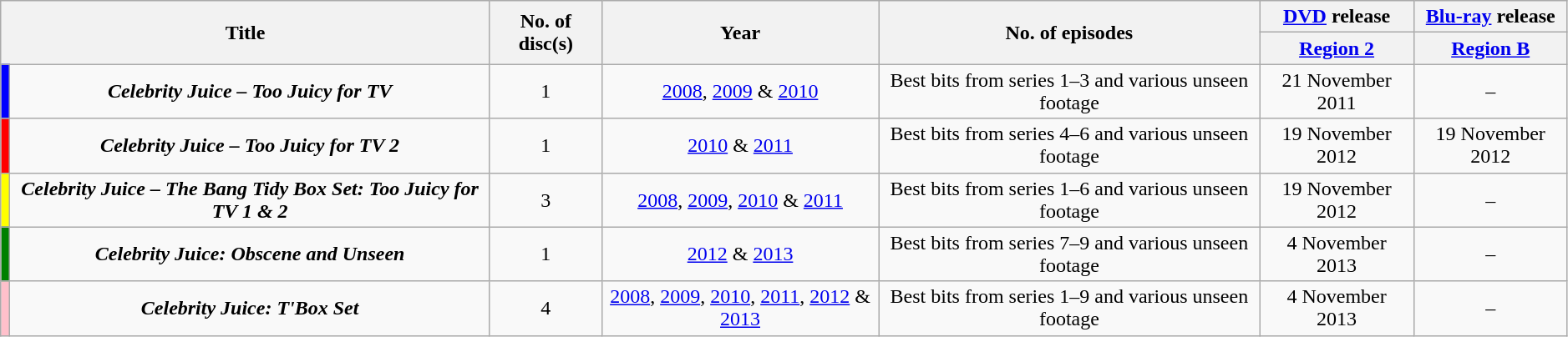<table class="wikitable"  style="width:99%; left:0 auto; text-align:center;">
<tr>
<th colspan="2" rowspan="2">Title</th>
<th rowspan="2">No. of disc(s)</th>
<th rowspan="2">Year</th>
<th rowspan="2">No. of episodes</th>
<th><a href='#'>DVD</a> release</th>
<th colspan="2"><a href='#'>Blu-ray</a> release</th>
</tr>
<tr>
<th><a href='#'>Region 2</a></th>
<th><a href='#'>Region B</a></th>
</tr>
<tr>
<td style="background:Blue;"></td>
<td><strong><em>Celebrity Juice – Too Juicy for TV</em></strong></td>
<td>1</td>
<td><a href='#'>2008</a>, <a href='#'>2009</a> & <a href='#'>2010</a></td>
<td>Best bits from series 1–3 and various unseen footage</td>
<td>21 November 2011</td>
<td>–</td>
</tr>
<tr>
<td style="background:Red;"></td>
<td><strong><em>Celebrity Juice – Too Juicy for TV 2</em></strong></td>
<td>1</td>
<td><a href='#'>2010</a> & <a href='#'>2011</a></td>
<td>Best bits from series 4–6 and various unseen footage</td>
<td>19 November 2012</td>
<td>19 November 2012</td>
</tr>
<tr>
<td style="background:Yellow;"></td>
<td><strong><em>Celebrity Juice – The Bang Tidy Box Set: Too Juicy for TV 1 & 2</em></strong></td>
<td>3</td>
<td><a href='#'>2008</a>, <a href='#'>2009</a>, <a href='#'>2010</a> & <a href='#'>2011</a></td>
<td>Best bits from series 1–6 and various unseen footage</td>
<td>19 November 2012</td>
<td>–</td>
</tr>
<tr>
<td style="background:Green;"></td>
<td><strong><em>Celebrity Juice: Obscene and Unseen</em></strong></td>
<td>1</td>
<td><a href='#'>2012</a> & <a href='#'>2013</a></td>
<td>Best bits from series 7–9 and various unseen footage</td>
<td>4 November 2013</td>
<td>–</td>
</tr>
<tr>
<td style="background:Pink;"></td>
<td><strong><em>Celebrity Juice: T'Box Set</em></strong></td>
<td>4</td>
<td><a href='#'>2008</a>, <a href='#'>2009</a>, <a href='#'>2010</a>, <a href='#'>2011</a>, <a href='#'>2012</a> & <a href='#'>2013</a></td>
<td>Best bits from series 1–9 and various unseen footage</td>
<td>4 November 2013</td>
<td>–</td>
</tr>
</table>
